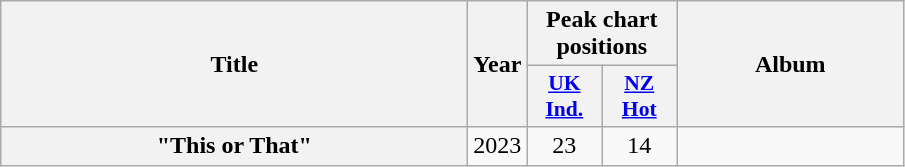<table class="wikitable plainrowheaders" style="text-align:center;">
<tr>
<th scope="col" rowspan="2" style="width:19em;">Title</th>
<th scope="col" rowspan="2" style="width:1em;">Year</th>
<th scope="col" colspan="2">Peak chart positions</th>
<th scope="col" rowspan="2" style="width:9em;">Album</th>
</tr>
<tr>
<th scope="col" style="width:3em; font-size:90%;"><a href='#'>UK<br>Ind.</a><br></th>
<th scope="col" style="width:3em; font-size:90%;"><a href='#'>NZ<br>Hot</a><br></th>
</tr>
<tr>
<th scope="row">"This or That"<br></th>
<td>2023</td>
<td>23</td>
<td>14</td>
<td></td>
</tr>
</table>
